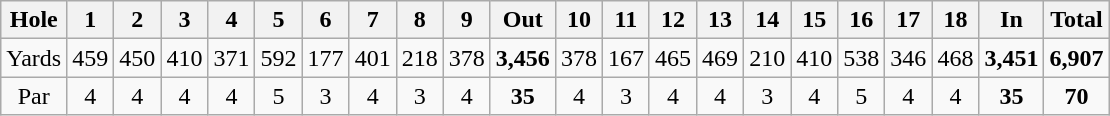<table class="wikitable" style="text-align:center">
<tr>
<th align="center">Hole</th>
<th>1</th>
<th>2</th>
<th>3</th>
<th>4</th>
<th>5</th>
<th>6</th>
<th>7</th>
<th>8</th>
<th>9</th>
<th>Out</th>
<th>10</th>
<th>11</th>
<th>12</th>
<th>13</th>
<th>14</th>
<th>15</th>
<th>16</th>
<th>17</th>
<th>18</th>
<th>In</th>
<th>Total</th>
</tr>
<tr>
<td align="center">Yards</td>
<td>459</td>
<td>450</td>
<td>410</td>
<td>371</td>
<td>592</td>
<td>177</td>
<td>401</td>
<td>218</td>
<td>378</td>
<td><strong>3,456</strong></td>
<td>378</td>
<td>167</td>
<td>465</td>
<td>469</td>
<td>210</td>
<td>410</td>
<td>538</td>
<td>346</td>
<td>468</td>
<td><strong>3,451</strong></td>
<td><strong>6,907</strong></td>
</tr>
<tr>
<td align="center">Par</td>
<td>4</td>
<td>4</td>
<td>4</td>
<td>4</td>
<td>5</td>
<td>3</td>
<td>4</td>
<td>3</td>
<td>4</td>
<td><strong>35</strong></td>
<td>4</td>
<td>3</td>
<td>4</td>
<td>4</td>
<td>3</td>
<td>4</td>
<td>5</td>
<td>4</td>
<td>4</td>
<td><strong>35</strong></td>
<td><strong>70 </strong></td>
</tr>
</table>
